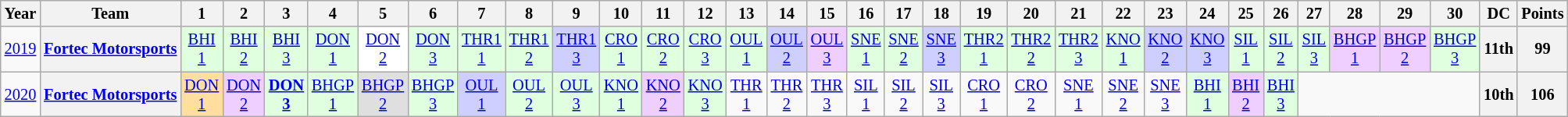<table class="wikitable" style="text-align:center; font-size:85%">
<tr>
<th>Year</th>
<th>Team</th>
<th>1</th>
<th>2</th>
<th>3</th>
<th>4</th>
<th>5</th>
<th>6</th>
<th>7</th>
<th>8</th>
<th>9</th>
<th>10</th>
<th>11</th>
<th>12</th>
<th>13</th>
<th>14</th>
<th>15</th>
<th>16</th>
<th>17</th>
<th>18</th>
<th>19</th>
<th>20</th>
<th>21</th>
<th>22</th>
<th>23</th>
<th>24</th>
<th>25</th>
<th>26</th>
<th>27</th>
<th>28</th>
<th>29</th>
<th>30</th>
<th>DC</th>
<th>Points</th>
</tr>
<tr>
<td><a href='#'>2019</a></td>
<th nowrap><a href='#'>Fortec Motorsports</a></th>
<td style="background:#DFFFDF;"><a href='#'>BHI<br>1</a><br></td>
<td style="background:#DFFFDF;"><a href='#'>BHI<br>2</a><br></td>
<td style="background:#DFFFDF;"><a href='#'>BHI<br>3</a><br></td>
<td style="background:#DFFFDF;"><a href='#'>DON<br>1</a><br></td>
<td style="background:#FFFFFF;"><a href='#'>DON<br>2</a><br></td>
<td style="background:#DFFFDF;"><a href='#'>DON<br>3</a><br></td>
<td style="background:#DFFFDF;"><a href='#'>THR1<br>1</a><br></td>
<td style="background:#DFFFDF;"><a href='#'>THR1<br>2</a><br></td>
<td style="background:#CFCFFF;"><a href='#'>THR1<br>3</a><br></td>
<td style="background:#DFFFDF;"><a href='#'>CRO<br>1</a><br></td>
<td style="background:#DFFFDF;"><a href='#'>CRO<br>2</a><br></td>
<td style="background:#DFFFDF;"><a href='#'>CRO<br>3</a><br></td>
<td style="background:#DFFFDF;"><a href='#'>OUL<br>1</a><br></td>
<td style="background:#CFCFFF;"><a href='#'>OUL<br>2</a><br></td>
<td style="background:#EFCFFF;"><a href='#'>OUL<br>3</a><br></td>
<td style="background:#DFFFDF;"><a href='#'>SNE<br>1</a><br></td>
<td style="background:#DFFFDF;"><a href='#'>SNE<br>2</a><br></td>
<td style="background:#CFCFFF;"><a href='#'>SNE<br>3</a><br></td>
<td style="background:#DFFFDF;"><a href='#'>THR2<br>1</a><br></td>
<td style="background:#DFFFDF;"><a href='#'>THR2<br>2</a><br></td>
<td style="background:#DFFFDF;"><a href='#'>THR2<br>3</a><br></td>
<td style="background:#DFFFDF;"><a href='#'>KNO<br>1</a><br></td>
<td style="background:#CFCFFF;"><a href='#'>KNO<br>2</a><br></td>
<td style="background:#CFCFFF;"><a href='#'>KNO<br>3</a><br></td>
<td style="background:#DFFFDF;"><a href='#'>SIL<br>1</a><br></td>
<td style="background:#DFFFDF;"><a href='#'>SIL<br>2</a><br></td>
<td style="background:#DFFFDF;"><a href='#'>SIL<br>3</a><br></td>
<td style="background:#EFCFFF;"><a href='#'>BHGP<br>1</a><br></td>
<td style="background:#EFCFFF;"><a href='#'>BHGP<br>2</a><br></td>
<td style="background:#DFFFDF;"><a href='#'>BHGP<br>3</a><br></td>
<th>11th</th>
<th>99</th>
</tr>
<tr>
<td><a href='#'>2020</a></td>
<th nowrap><a href='#'>Fortec Motorsports</a></th>
<td style="background:#FFDF9F;"><a href='#'>DON<br>1</a><br></td>
<td style="background:#EFCFFF;"><a href='#'>DON<br>2</a><br></td>
<td style="background:#DFFFDF;"><strong><a href='#'>DON<br>3</a></strong><br></td>
<td style="background:#DFFFDF;"><a href='#'>BHGP<br>1</a><br></td>
<td style="background:#DFDFDF;"><a href='#'>BHGP<br>2</a><br></td>
<td style="background:#DFFFDF;"><a href='#'>BHGP<br>3</a><br></td>
<td style="background:#CFCFFF;"><a href='#'>OUL<br>1</a><br></td>
<td style="background:#DFFFDF;"><a href='#'>OUL<br>2</a><br></td>
<td style="background:#DFFFDF;"><a href='#'>OUL<br>3</a><br></td>
<td style="background:#DFFFDF;"><a href='#'>KNO<br>1</a><br></td>
<td style="background:#EFCFFF;"><a href='#'>KNO<br>2</a><br></td>
<td style="background:#DFFFDF;"><a href='#'>KNO<br>3</a><br></td>
<td style="background:#;"><a href='#'>THR<br>1</a></td>
<td style="background:#;"><a href='#'>THR<br>2</a></td>
<td style="background:#;"><a href='#'>THR<br>3</a></td>
<td style="background:#;"><a href='#'>SIL<br>1</a></td>
<td style="background:#;"><a href='#'>SIL<br>2</a></td>
<td style="background:#;"><a href='#'>SIL<br>3</a></td>
<td style="background:#;"><a href='#'>CRO<br>1</a></td>
<td style="background:#;"><a href='#'>CRO<br>2</a></td>
<td style="background:#;"><a href='#'>SNE<br>1</a></td>
<td style="background:#;"><a href='#'>SNE<br>2</a></td>
<td style="background:#;"><a href='#'>SNE<br>3</a></td>
<td style="background:#DFFFDF;"><a href='#'>BHI<br>1</a><br></td>
<td style="background:#EFCFFF;"><a href='#'>BHI<br>2</a><br></td>
<td style="background:#DFFFDF;"><a href='#'>BHI<br>3</a><br></td>
<td colspan=4></td>
<th>10th</th>
<th>106</th>
</tr>
</table>
